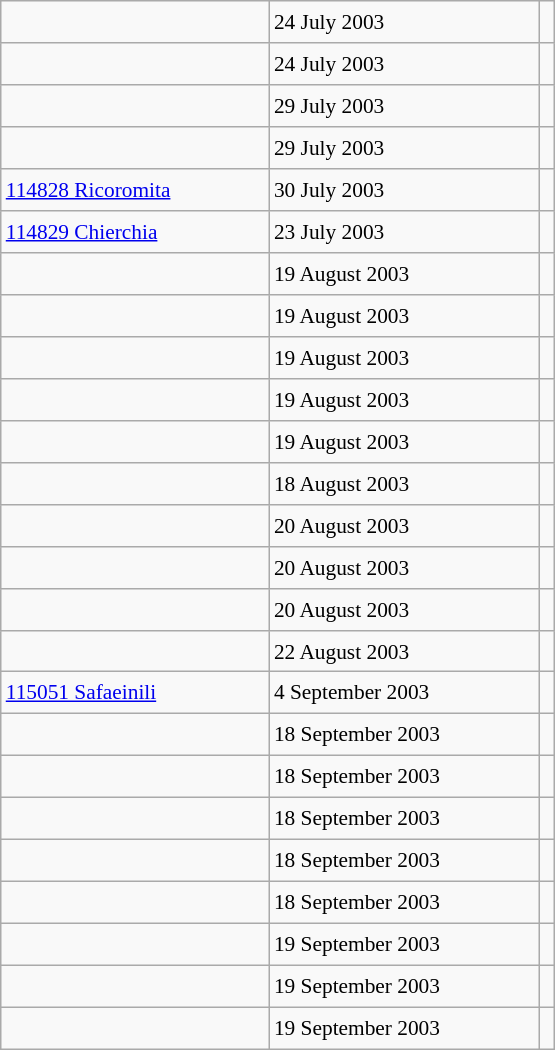<table class="wikitable" style="font-size: 89%; float: left; width: 26em; margin-right: 1em; height: 700px">
<tr>
<td></td>
<td>24 July 2003</td>
<td></td>
</tr>
<tr>
<td></td>
<td>24 July 2003</td>
<td></td>
</tr>
<tr>
<td></td>
<td>29 July 2003</td>
<td></td>
</tr>
<tr>
<td></td>
<td>29 July 2003</td>
<td></td>
</tr>
<tr>
<td><a href='#'>114828 Ricoromita</a></td>
<td>30 July 2003</td>
<td></td>
</tr>
<tr>
<td><a href='#'>114829 Chierchia</a></td>
<td>23 July 2003</td>
<td></td>
</tr>
<tr>
<td></td>
<td>19 August 2003</td>
<td></td>
</tr>
<tr>
<td></td>
<td>19 August 2003</td>
<td></td>
</tr>
<tr>
<td></td>
<td>19 August 2003</td>
<td></td>
</tr>
<tr>
<td></td>
<td>19 August 2003</td>
<td></td>
</tr>
<tr>
<td></td>
<td>19 August 2003</td>
<td></td>
</tr>
<tr>
<td></td>
<td>18 August 2003</td>
<td></td>
</tr>
<tr>
<td></td>
<td>20 August 2003</td>
<td></td>
</tr>
<tr>
<td></td>
<td>20 August 2003</td>
<td></td>
</tr>
<tr>
<td></td>
<td>20 August 2003</td>
<td></td>
</tr>
<tr>
<td></td>
<td>22 August 2003</td>
<td></td>
</tr>
<tr>
<td><a href='#'>115051 Safaeinili</a></td>
<td>4 September 2003</td>
<td></td>
</tr>
<tr>
<td></td>
<td>18 September 2003</td>
<td></td>
</tr>
<tr>
<td></td>
<td>18 September 2003</td>
<td></td>
</tr>
<tr>
<td></td>
<td>18 September 2003</td>
<td></td>
</tr>
<tr>
<td></td>
<td>18 September 2003</td>
<td></td>
</tr>
<tr>
<td></td>
<td>18 September 2003</td>
<td></td>
</tr>
<tr>
<td></td>
<td>19 September 2003</td>
<td></td>
</tr>
<tr>
<td></td>
<td>19 September 2003</td>
<td></td>
</tr>
<tr>
<td></td>
<td>19 September 2003</td>
<td></td>
</tr>
</table>
